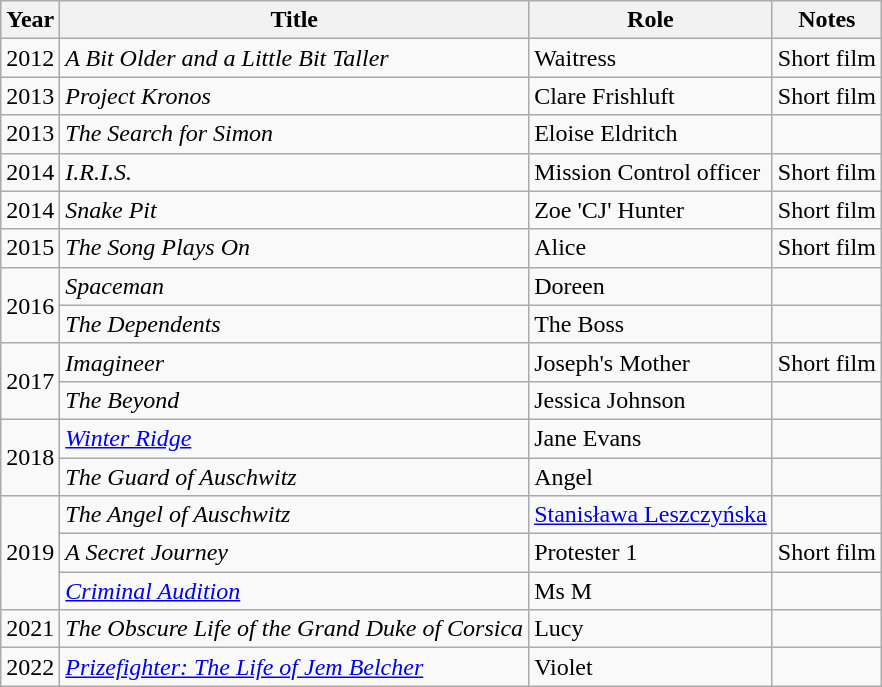<table class="wikitable sortable">
<tr>
<th>Year</th>
<th>Title</th>
<th>Role</th>
<th class="unsortable">Notes</th>
</tr>
<tr>
<td>2012</td>
<td><em>A Bit Older and a Little Bit Taller</em></td>
<td>Waitress</td>
<td>Short film</td>
</tr>
<tr>
<td>2013</td>
<td><em>Project Kronos</em></td>
<td>Clare Frishluft</td>
<td>Short film</td>
</tr>
<tr>
<td>2013</td>
<td><em>The Search for Simon</em></td>
<td>Eloise Eldritch</td>
<td></td>
</tr>
<tr>
<td>2014</td>
<td><em>I.R.I.S.</em></td>
<td>Mission Control officer</td>
<td>Short film</td>
</tr>
<tr>
<td>2014</td>
<td><em>Snake Pit</em></td>
<td>Zoe 'CJ' Hunter</td>
<td>Short film</td>
</tr>
<tr>
<td>2015</td>
<td><em>The Song Plays On</em></td>
<td>Alice</td>
<td>Short film</td>
</tr>
<tr>
<td rowspan="2">2016</td>
<td><em>Spaceman</em></td>
<td>Doreen</td>
<td></td>
</tr>
<tr>
<td><em>The Dependents</em></td>
<td>The Boss</td>
<td></td>
</tr>
<tr>
<td rowspan="2">2017</td>
<td><em>Imagineer</em></td>
<td>Joseph's Mother</td>
<td>Short film</td>
</tr>
<tr>
<td><em>The Beyond</em></td>
<td>Jessica Johnson</td>
<td></td>
</tr>
<tr>
<td rowspan="2">2018</td>
<td><em><a href='#'>Winter Ridge</a></em></td>
<td>Jane Evans</td>
<td></td>
</tr>
<tr>
<td><em>The Guard of Auschwitz</em></td>
<td>Angel</td>
<td></td>
</tr>
<tr>
<td rowspan="3">2019</td>
<td><em>The Angel of Auschwitz</em></td>
<td><a href='#'>Stanisława Leszczyńska</a></td>
<td></td>
</tr>
<tr>
<td><em>A Secret Journey</em></td>
<td>Protester 1</td>
<td>Short film</td>
</tr>
<tr>
<td><em><a href='#'>Criminal Audition</a></em></td>
<td>Ms M</td>
<td></td>
</tr>
<tr>
<td>2021</td>
<td><em>The Obscure Life of the Grand Duke of Corsica</em></td>
<td>Lucy</td>
<td></td>
</tr>
<tr>
<td>2022</td>
<td><em><a href='#'>Prizefighter: The Life of Jem Belcher</a></em></td>
<td>Violet</td>
<td></td>
</tr>
</table>
